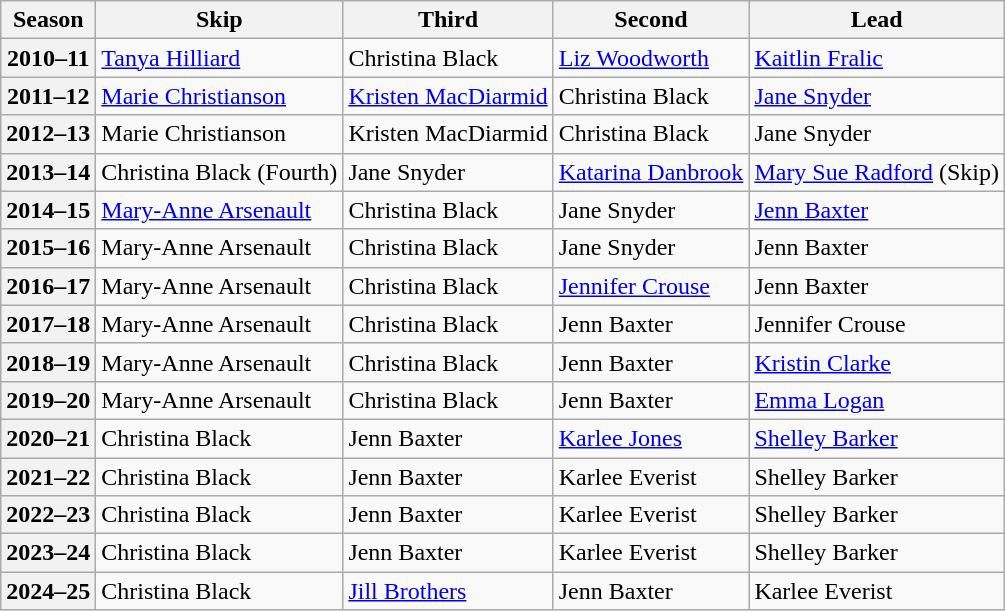<table class="wikitable">
<tr>
<th scope="col">Season</th>
<th scope="col">Skip</th>
<th scope="col">Third</th>
<th scope="col">Second</th>
<th scope="col">Lead</th>
</tr>
<tr>
<th scope="row">2010–11</th>
<td><a href='#'>Tanya Hilliard</a></td>
<td>Christina Black</td>
<td><a href='#'>Liz Woodworth</a></td>
<td><a href='#'>Kaitlin Fralic</a></td>
</tr>
<tr>
<th scope="row">2011–12</th>
<td><a href='#'>Marie Christianson</a></td>
<td><a href='#'>Kristen MacDiarmid</a></td>
<td>Christina Black</td>
<td><a href='#'>Jane Snyder</a></td>
</tr>
<tr>
<th scope="row">2012–13</th>
<td>Marie Christianson</td>
<td>Kristen MacDiarmid</td>
<td>Christina Black</td>
<td>Jane Snyder</td>
</tr>
<tr>
<th scope="row">2013–14</th>
<td>Christina Black (Fourth)</td>
<td>Jane Snyder</td>
<td><a href='#'>Katarina Danbrook</a></td>
<td><a href='#'>Mary Sue Radford</a> (Skip)</td>
</tr>
<tr>
<th scope="row">2014–15</th>
<td><a href='#'>Mary-Anne Arsenault</a></td>
<td>Christina Black</td>
<td>Jane Snyder</td>
<td><a href='#'>Jenn Baxter</a></td>
</tr>
<tr>
<th scope="row">2015–16</th>
<td>Mary-Anne Arsenault</td>
<td>Christina Black</td>
<td>Jane Snyder</td>
<td>Jenn Baxter</td>
</tr>
<tr>
<th scope="row">2016–17</th>
<td>Mary-Anne Arsenault</td>
<td>Christina Black</td>
<td><a href='#'>Jennifer Crouse</a></td>
<td>Jenn Baxter</td>
</tr>
<tr>
<th scope="row">2017–18</th>
<td>Mary-Anne Arsenault</td>
<td>Christina Black</td>
<td>Jenn Baxter</td>
<td>Jennifer Crouse</td>
</tr>
<tr>
<th scope="row">2018–19</th>
<td>Mary-Anne Arsenault</td>
<td>Christina Black</td>
<td>Jenn Baxter</td>
<td><a href='#'>Kristin Clarke</a></td>
</tr>
<tr>
<th scope="row">2019–20</th>
<td>Mary-Anne Arsenault</td>
<td>Christina Black</td>
<td>Jenn Baxter</td>
<td><a href='#'>Emma Logan</a></td>
</tr>
<tr>
<th scope="row">2020–21</th>
<td>Christina Black</td>
<td>Jenn Baxter</td>
<td><a href='#'>Karlee Jones</a></td>
<td><a href='#'>Shelley Barker</a></td>
</tr>
<tr>
<th scope="row">2021–22</th>
<td>Christina Black</td>
<td>Jenn Baxter</td>
<td>Karlee Everist</td>
<td>Shelley Barker</td>
</tr>
<tr>
<th scope="row">2022–23</th>
<td>Christina Black</td>
<td>Jenn Baxter</td>
<td>Karlee Everist</td>
<td>Shelley Barker</td>
</tr>
<tr>
<th scope="row">2023–24</th>
<td>Christina Black</td>
<td>Jenn Baxter</td>
<td>Karlee Everist</td>
<td>Shelley Barker</td>
</tr>
<tr>
<th scope="row">2024–25</th>
<td>Christina Black</td>
<td><a href='#'>Jill Brothers</a></td>
<td>Jenn Baxter</td>
<td>Karlee Everist</td>
</tr>
</table>
